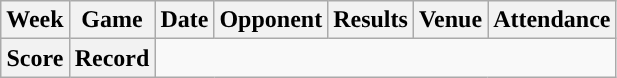<table class="wikitable" style="text-align:center">
<tr>
<th>Week</th>
<th>Game</th>
<th>Date</th>
<th>Opponent</th>
<th>Results</th>
<th>Venue</th>
<th>Attendance</th>
</tr>
<tr>
<th>Score</th>
<th>Record</th>
</tr>
</table>
